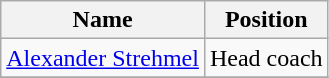<table class="wikitable">
<tr>
<th>Name</th>
<th>Position</th>
</tr>
<tr>
<td> <a href='#'>Alexander Strehmel</a></td>
<td>Head coach</td>
</tr>
<tr>
</tr>
</table>
